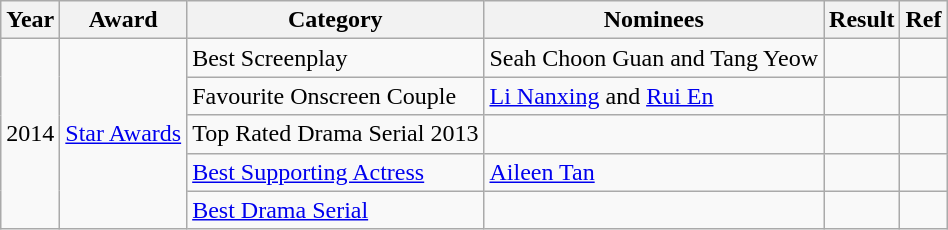<table class="wikitable sortable">
<tr>
<th>Year</th>
<th>Award</th>
<th>Category</th>
<th>Nominees</th>
<th>Result</th>
<th>Ref</th>
</tr>
<tr>
<td rowspan="5">2014</td>
<td rowspan="5"><a href='#'>Star Awards</a></td>
<td>Best Screenplay</td>
<td>Seah Choon Guan and Tang Yeow</td>
<td></td>
<td></td>
</tr>
<tr>
<td>Favourite Onscreen Couple</td>
<td><a href='#'>Li Nanxing</a> and <a href='#'>Rui En</a></td>
<td></td>
<td></td>
</tr>
<tr>
<td>Top Rated Drama Serial 2013</td>
<td></td>
<td></td>
<td></td>
</tr>
<tr>
<td><a href='#'>Best Supporting Actress</a></td>
<td><a href='#'>Aileen Tan</a></td>
<td></td>
<td></td>
</tr>
<tr>
<td><a href='#'>Best Drama Serial</a></td>
<td></td>
<td></td>
<td></td>
</tr>
</table>
